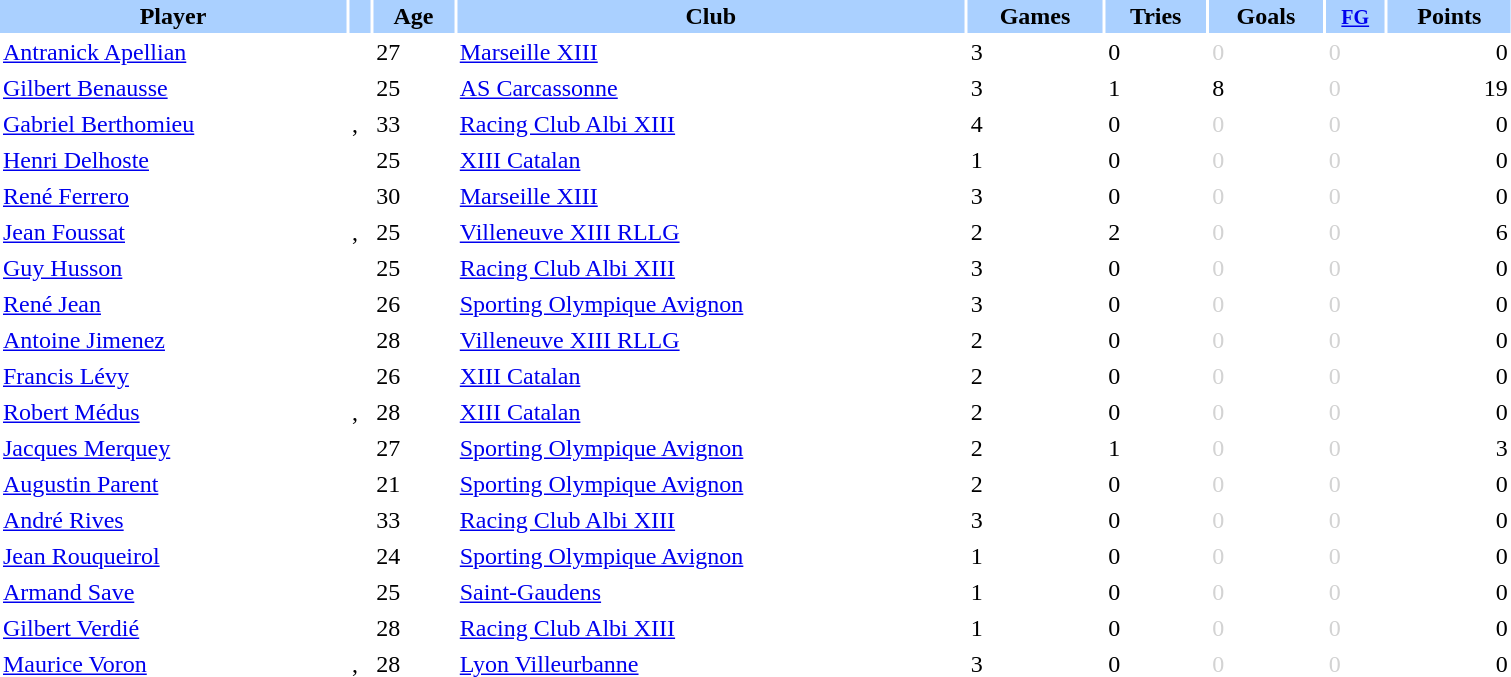<table class="sortable" border="0" cellspacing="2" cellpadding="2" style="width:80%;" style="text-align:center;">
<tr style="background:#AAD0FF">
<th>Player</th>
<th></th>
<th>Age</th>
<th>Club</th>
<th>Games</th>
<th>Tries</th>
<th>Goals</th>
<th><small><a href='#'>FG</a></small></th>
<th>Points</th>
</tr>
<tr>
<td align=left><a href='#'>Antranick Apellian</a></td>
<td></td>
<td>27</td>
<td align=left> <a href='#'>Marseille XIII</a></td>
<td>3</td>
<td>0</td>
<td style="color:lightgray">0</td>
<td style="color:lightgray">0</td>
<td align=right>0</td>
</tr>
<tr>
<td align=left><a href='#'>Gilbert Benausse</a></td>
<td></td>
<td>25</td>
<td align=left> <a href='#'>AS Carcassonne</a></td>
<td>3</td>
<td>1</td>
<td>8</td>
<td style="color:lightgray">0</td>
<td align=right>19</td>
</tr>
<tr>
<td align=left><a href='#'>Gabriel Berthomieu</a></td>
<td>, </td>
<td>33</td>
<td align=left> <a href='#'>Racing Club Albi XIII</a></td>
<td>4</td>
<td>0</td>
<td style="color:lightgray">0</td>
<td style="color:lightgray">0</td>
<td align=right>0</td>
</tr>
<tr>
<td align=left><a href='#'>Henri Delhoste</a></td>
<td></td>
<td>25</td>
<td align=left> <a href='#'>XIII Catalan</a></td>
<td>1</td>
<td>0</td>
<td style="color:lightgray">0</td>
<td style="color:lightgray">0</td>
<td align=right>0</td>
</tr>
<tr>
<td align=left><a href='#'>René Ferrero</a></td>
<td></td>
<td>30</td>
<td align=left> <a href='#'>Marseille XIII</a></td>
<td>3</td>
<td>0</td>
<td style="color:lightgray">0</td>
<td style="color:lightgray">0</td>
<td align=right>0</td>
</tr>
<tr>
<td align=left><a href='#'>Jean Foussat</a></td>
<td>, </td>
<td>25</td>
<td align=left> <a href='#'>Villeneuve XIII RLLG</a></td>
<td>2</td>
<td>2</td>
<td style="color:lightgray">0</td>
<td style="color:lightgray">0</td>
<td align=right>6</td>
</tr>
<tr>
<td align=left><a href='#'>Guy Husson</a></td>
<td></td>
<td>25</td>
<td align=left> <a href='#'>Racing Club Albi XIII</a></td>
<td>3</td>
<td>0</td>
<td style="color:lightgray">0</td>
<td style="color:lightgray">0</td>
<td align=right>0</td>
</tr>
<tr>
<td align=left><a href='#'>René Jean</a></td>
<td></td>
<td>26</td>
<td align=left> <a href='#'>Sporting Olympique Avignon</a></td>
<td>3</td>
<td>0</td>
<td style="color:lightgray">0</td>
<td style="color:lightgray">0</td>
<td align=right>0</td>
</tr>
<tr>
<td align=left><a href='#'>Antoine Jimenez</a></td>
<td></td>
<td>28</td>
<td align=left> <a href='#'>Villeneuve XIII RLLG</a></td>
<td>2</td>
<td>0</td>
<td style="color:lightgray">0</td>
<td style="color:lightgray">0</td>
<td align=right>0</td>
</tr>
<tr>
<td align=left><a href='#'>Francis Lévy</a></td>
<td></td>
<td>26</td>
<td align=left> <a href='#'>XIII Catalan</a></td>
<td>2</td>
<td>0</td>
<td style="color:lightgray">0</td>
<td style="color:lightgray">0</td>
<td align=right>0</td>
</tr>
<tr>
<td align=left><a href='#'>Robert Médus</a></td>
<td>, </td>
<td>28</td>
<td align=left> <a href='#'>XIII Catalan</a></td>
<td>2</td>
<td>0</td>
<td style="color:lightgray">0</td>
<td style="color:lightgray">0</td>
<td align=right>0</td>
</tr>
<tr>
<td align=left><a href='#'>Jacques Merquey</a></td>
<td></td>
<td>27</td>
<td align=left> <a href='#'>Sporting Olympique Avignon</a></td>
<td>2</td>
<td>1</td>
<td style="color:lightgray">0</td>
<td style="color:lightgray">0</td>
<td align=right>3</td>
</tr>
<tr>
<td align=left><a href='#'>Augustin Parent</a></td>
<td></td>
<td>21</td>
<td align=left> <a href='#'>Sporting Olympique Avignon</a></td>
<td>2</td>
<td>0</td>
<td style="color:lightgray">0</td>
<td style="color:lightgray">0</td>
<td align=right>0</td>
</tr>
<tr>
<td align=left><a href='#'>André Rives</a></td>
<td></td>
<td>33</td>
<td align=left> <a href='#'>Racing Club Albi XIII</a></td>
<td>3</td>
<td>0</td>
<td style="color:lightgray">0</td>
<td style="color:lightgray">0</td>
<td align=right>0</td>
</tr>
<tr>
<td align=left><a href='#'>Jean Rouqueirol</a></td>
<td></td>
<td>24</td>
<td align=left> <a href='#'>Sporting Olympique Avignon</a></td>
<td>1</td>
<td>0</td>
<td style="color:lightgray">0</td>
<td style="color:lightgray">0</td>
<td align=right>0</td>
</tr>
<tr>
<td align=left><a href='#'>Armand Save</a></td>
<td></td>
<td>25</td>
<td align=left> <a href='#'>Saint-Gaudens</a></td>
<td>1</td>
<td>0</td>
<td style="color:lightgray">0</td>
<td style="color:lightgray">0</td>
<td align=right>0</td>
</tr>
<tr>
<td align=left><a href='#'>Gilbert Verdié</a></td>
<td></td>
<td>28</td>
<td align=left> <a href='#'>Racing Club Albi XIII</a></td>
<td>1</td>
<td>0</td>
<td style="color:lightgray">0</td>
<td style="color:lightgray">0</td>
<td align=right>0</td>
</tr>
<tr>
<td align=left><a href='#'>Maurice Voron</a></td>
<td>, </td>
<td>28</td>
<td align=left> <a href='#'>Lyon Villeurbanne</a></td>
<td>3</td>
<td>0</td>
<td style="color:lightgray">0</td>
<td style="color:lightgray">0</td>
<td align=right>0</td>
</tr>
</table>
